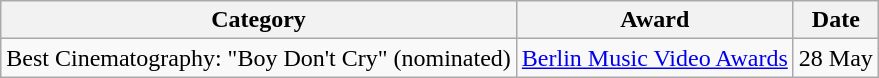<table class="wikitable">
<tr>
<th>Category</th>
<th>Award</th>
<th>Date</th>
</tr>
<tr>
<td>Best Cinematography: "Boy Don't Cry" (nominated)</td>
<td><a href='#'>Berlin Music Video Awards</a></td>
<td>28 May</td>
</tr>
</table>
